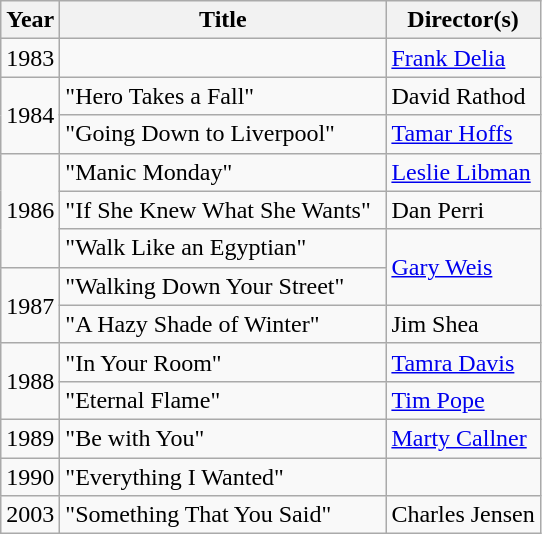<table class="wikitable">
<tr>
<th>Year</th>
<th width="210">Title</th>
<th>Director(s)</th>
</tr>
<tr>
<td>1983</td>
<td></td>
<td><a href='#'>Frank Delia</a></td>
</tr>
<tr>
<td rowspan="2">1984</td>
<td>"Hero Takes a Fall"</td>
<td>David Rathod</td>
</tr>
<tr>
<td>"Going Down to Liverpool"</td>
<td><a href='#'>Tamar Hoffs</a></td>
</tr>
<tr>
<td rowspan="3">1986</td>
<td>"Manic Monday"</td>
<td><a href='#'>Leslie Libman</a></td>
</tr>
<tr>
<td>"If She Knew What She Wants"</td>
<td>Dan Perri</td>
</tr>
<tr>
<td>"Walk Like an Egyptian"</td>
<td rowspan="2"><a href='#'>Gary Weis</a></td>
</tr>
<tr>
<td rowspan="2">1987</td>
<td>"Walking Down Your Street"</td>
</tr>
<tr>
<td>"A Hazy Shade of Winter"</td>
<td>Jim Shea</td>
</tr>
<tr>
<td rowspan="2">1988</td>
<td>"In Your Room"</td>
<td><a href='#'>Tamra Davis</a></td>
</tr>
<tr>
<td>"Eternal Flame"</td>
<td><a href='#'>Tim Pope</a></td>
</tr>
<tr>
<td>1989</td>
<td>"Be with You"</td>
<td><a href='#'>Marty Callner</a></td>
</tr>
<tr>
<td>1990</td>
<td>"Everything I Wanted"</td>
<td></td>
</tr>
<tr>
<td>2003</td>
<td>"Something That You Said"</td>
<td>Charles Jensen</td>
</tr>
</table>
